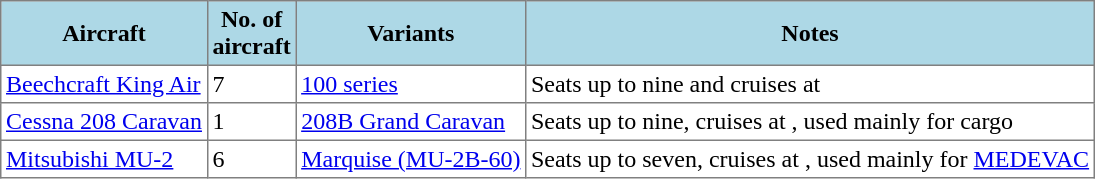<table class="toccolours" border="1" cellpadding="3" style="border-collapse:collapse">
<tr bgcolor=lightblue>
<th>Aircraft</th>
<th>No. of<br>aircraft</th>
<th>Variants</th>
<th>Notes</th>
</tr>
<tr>
<td><a href='#'>Beechcraft King Air</a></td>
<td>7</td>
<td><a href='#'>100 series</a></td>
<td>Seats up to nine and cruises at </td>
</tr>
<tr>
<td><a href='#'>Cessna 208 Caravan</a></td>
<td>1</td>
<td><a href='#'>208B Grand Caravan</a></td>
<td>Seats up to nine, cruises at , used mainly for cargo</td>
</tr>
<tr>
<td><a href='#'>Mitsubishi MU-2</a></td>
<td>6</td>
<td><a href='#'>Marquise (MU-2B-60)</a></td>
<td>Seats up to seven, cruises at , used mainly for <a href='#'>MEDEVAC</a></td>
</tr>
</table>
